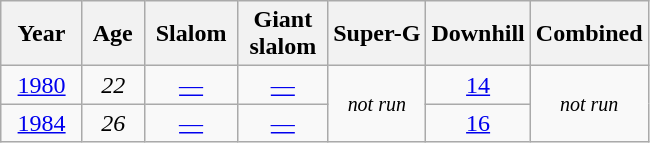<table class=wikitable style="text-align:center">
<tr>
<th>  Year  </th>
<th> Age </th>
<th> Slalom </th>
<th> Giant <br> slalom </th>
<th>Super-G</th>
<th>Downhill</th>
<th>Combined</th>
</tr>
<tr>
<td><a href='#'>1980</a></td>
<td><em>22</em></td>
<td><a href='#'>—</a></td>
<td><a href='#'>—</a></td>
<td rowspan=2><small><em>not run</em></small></td>
<td><a href='#'>14</a></td>
<td rowspan=2><small><em>not run</em></small></td>
</tr>
<tr>
<td><a href='#'>1984</a></td>
<td><em>26</em></td>
<td><a href='#'>—</a></td>
<td><a href='#'>—</a></td>
<td><a href='#'>16</a></td>
</tr>
</table>
